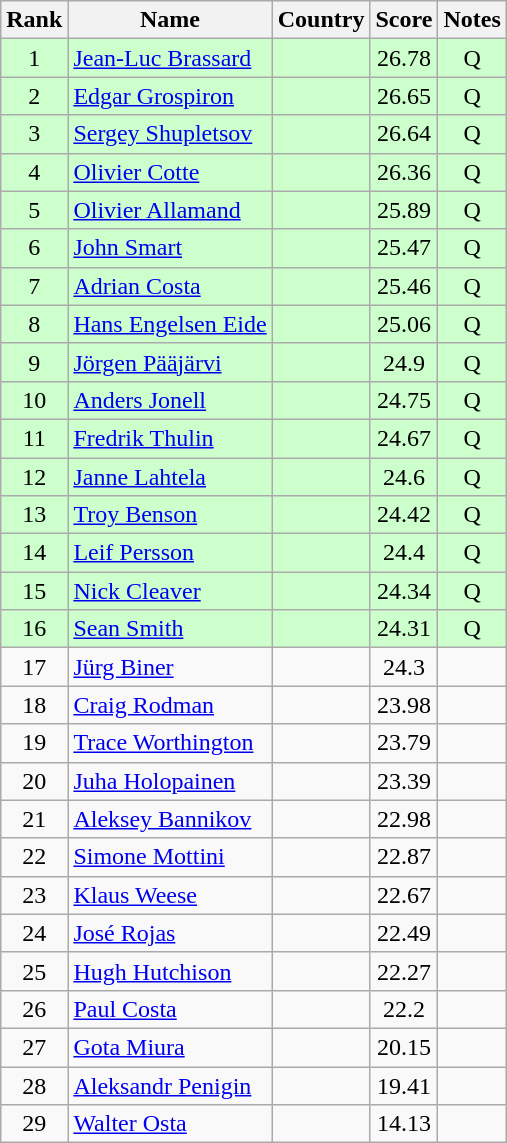<table class="wikitable sortable" style="text-align:center">
<tr>
<th>Rank</th>
<th>Name</th>
<th>Country</th>
<th>Score</th>
<th>Notes</th>
</tr>
<tr bgcolor="#ccffcc">
<td>1</td>
<td align=left><a href='#'>Jean-Luc Brassard</a></td>
<td align=left></td>
<td>26.78</td>
<td>Q</td>
</tr>
<tr bgcolor=#ccffcc>
<td>2</td>
<td align=left><a href='#'>Edgar Grospiron</a></td>
<td align=left></td>
<td>26.65</td>
<td>Q</td>
</tr>
<tr bgcolor=#ccffcc>
<td>3</td>
<td align=left><a href='#'>Sergey Shupletsov</a></td>
<td align=left></td>
<td>26.64</td>
<td>Q</td>
</tr>
<tr bgcolor=#ccffcc>
<td>4</td>
<td align=left><a href='#'>Olivier Cotte</a></td>
<td align=left></td>
<td>26.36</td>
<td>Q</td>
</tr>
<tr bgcolor=#ccffcc>
<td>5</td>
<td align=left><a href='#'>Olivier Allamand</a></td>
<td align=left></td>
<td>25.89</td>
<td>Q</td>
</tr>
<tr bgcolor=#ccffcc>
<td>6</td>
<td align=left><a href='#'>John Smart</a></td>
<td align=left></td>
<td>25.47</td>
<td>Q</td>
</tr>
<tr bgcolor=#ccffcc>
<td>7</td>
<td align=left><a href='#'>Adrian Costa</a></td>
<td align=left></td>
<td>25.46</td>
<td>Q</td>
</tr>
<tr bgcolor=#ccffcc>
<td>8</td>
<td align=left><a href='#'>Hans Engelsen Eide</a></td>
<td align=left></td>
<td>25.06</td>
<td>Q</td>
</tr>
<tr bgcolor=#ccffcc>
<td>9</td>
<td align=left><a href='#'>Jörgen Pääjärvi</a></td>
<td align=left></td>
<td>24.9</td>
<td>Q</td>
</tr>
<tr bgcolor=#ccffcc>
<td>10</td>
<td align=left><a href='#'>Anders Jonell</a></td>
<td align=left></td>
<td>24.75</td>
<td>Q</td>
</tr>
<tr bgcolor=#ccffcc>
<td>11</td>
<td align=left><a href='#'>Fredrik Thulin</a></td>
<td align=left></td>
<td>24.67</td>
<td>Q</td>
</tr>
<tr bgcolor=#ccffcc>
<td>12</td>
<td align=left><a href='#'>Janne Lahtela</a></td>
<td align=left></td>
<td>24.6</td>
<td>Q</td>
</tr>
<tr bgcolor=#ccffcc>
<td>13</td>
<td align=left><a href='#'>Troy Benson</a></td>
<td align=left></td>
<td>24.42</td>
<td>Q</td>
</tr>
<tr bgcolor=#ccffcc>
<td>14</td>
<td align=left><a href='#'>Leif Persson</a></td>
<td align=left></td>
<td>24.4</td>
<td>Q</td>
</tr>
<tr bgcolor=#ccffcc>
<td>15</td>
<td align=left><a href='#'>Nick Cleaver</a></td>
<td align=left></td>
<td>24.34</td>
<td>Q</td>
</tr>
<tr bgcolor=#ccffcc>
<td>16</td>
<td align=left><a href='#'>Sean Smith</a></td>
<td align=left></td>
<td>24.31</td>
<td>Q</td>
</tr>
<tr>
<td>17</td>
<td align=left><a href='#'>Jürg Biner</a></td>
<td align=left></td>
<td>24.3</td>
<td></td>
</tr>
<tr>
<td>18</td>
<td align=left><a href='#'>Craig Rodman</a></td>
<td align=left></td>
<td>23.98</td>
<td></td>
</tr>
<tr>
<td>19</td>
<td align=left><a href='#'>Trace Worthington</a></td>
<td align=left></td>
<td>23.79</td>
<td></td>
</tr>
<tr>
<td>20</td>
<td align=left><a href='#'>Juha Holopainen</a></td>
<td align=left></td>
<td>23.39</td>
<td></td>
</tr>
<tr>
<td>21</td>
<td align=left><a href='#'>Aleksey Bannikov</a></td>
<td align=left></td>
<td>22.98</td>
<td></td>
</tr>
<tr>
<td>22</td>
<td align=left><a href='#'>Simone Mottini</a></td>
<td align=left></td>
<td>22.87</td>
<td></td>
</tr>
<tr>
<td>23</td>
<td align=left><a href='#'>Klaus Weese</a></td>
<td align=left></td>
<td>22.67</td>
<td></td>
</tr>
<tr>
<td>24</td>
<td align=left><a href='#'>José Rojas</a></td>
<td align=left></td>
<td>22.49</td>
<td></td>
</tr>
<tr>
<td>25</td>
<td align=left><a href='#'>Hugh Hutchison</a></td>
<td align=left></td>
<td>22.27</td>
<td></td>
</tr>
<tr>
<td>26</td>
<td align=left><a href='#'>Paul Costa</a></td>
<td align=left></td>
<td>22.2</td>
<td></td>
</tr>
<tr>
<td>27</td>
<td align=left><a href='#'>Gota Miura</a></td>
<td align=left></td>
<td>20.15</td>
<td></td>
</tr>
<tr>
<td>28</td>
<td align=left><a href='#'>Aleksandr Penigin</a></td>
<td align=left></td>
<td>19.41</td>
<td></td>
</tr>
<tr>
<td>29</td>
<td align=left><a href='#'>Walter Osta</a></td>
<td align=left></td>
<td>14.13</td>
<td></td>
</tr>
</table>
